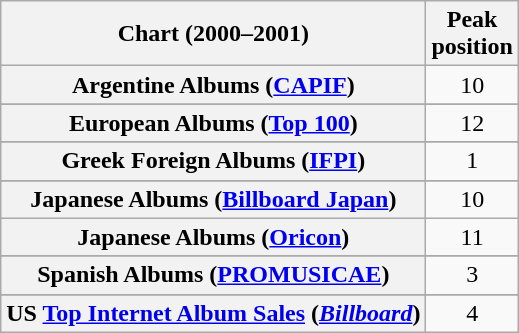<table class="wikitable sortable plainrowheaders" style="text-align:center">
<tr>
<th scope="col">Chart (2000–2001)</th>
<th scope="col">Peak<br>position</th>
</tr>
<tr>
<th scope="row">Argentine Albums (<a href='#'>CAPIF</a>)</th>
<td>10</td>
</tr>
<tr>
</tr>
<tr>
</tr>
<tr>
</tr>
<tr>
</tr>
<tr>
</tr>
<tr>
</tr>
<tr>
</tr>
<tr>
<th scope="row">European Albums (<a href='#'>Top 100</a>)</th>
<td>12</td>
</tr>
<tr>
</tr>
<tr>
</tr>
<tr>
</tr>
<tr>
<th scope="row">Greek Foreign Albums (<a href='#'>IFPI</a>)</th>
<td>1</td>
</tr>
<tr>
</tr>
<tr>
</tr>
<tr>
</tr>
<tr>
<th scope="row">Japanese Albums (<a href='#'>Billboard Japan</a>)</th>
<td>10</td>
</tr>
<tr>
<th scope="row">Japanese Albums (<a href='#'>Oricon</a>)</th>
<td>11</td>
</tr>
<tr>
</tr>
<tr>
</tr>
<tr>
</tr>
<tr>
</tr>
<tr>
<th scope="row">Spanish Albums (<a href='#'>PROMUSICAE</a>)</th>
<td>3</td>
</tr>
<tr>
</tr>
<tr>
</tr>
<tr>
</tr>
<tr>
</tr>
<tr>
<th scope="row">US <a href='#'>Top Internet Album Sales</a> (<em><a href='#'>Billboard</a></em>)</th>
<td>4</td>
</tr>
</table>
